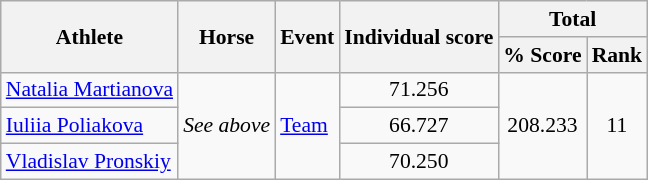<table class="wikitable" style="text-align:center; font-size:90%">
<tr>
<th rowspan=2>Athlete</th>
<th rowspan=2>Horse</th>
<th rowspan=2>Event</th>
<th rowspan=2>Individual score</th>
<th colspan=2>Total</th>
</tr>
<tr>
<th>% Score</th>
<th>Rank</th>
</tr>
<tr>
<td align=left><a href='#'>Natalia Martianova</a></td>
<td align=left rowspan=3><em>See above</em></td>
<td align=left rowspan=3><a href='#'>Team</a></td>
<td>71.256</td>
<td rowspan=3>208.233</td>
<td rowspan=3>11</td>
</tr>
<tr>
<td align=left><a href='#'>Iuliia Poliakova</a></td>
<td>66.727</td>
</tr>
<tr>
<td align=left><a href='#'>Vladislav Pronskiy</a></td>
<td>70.250</td>
</tr>
</table>
